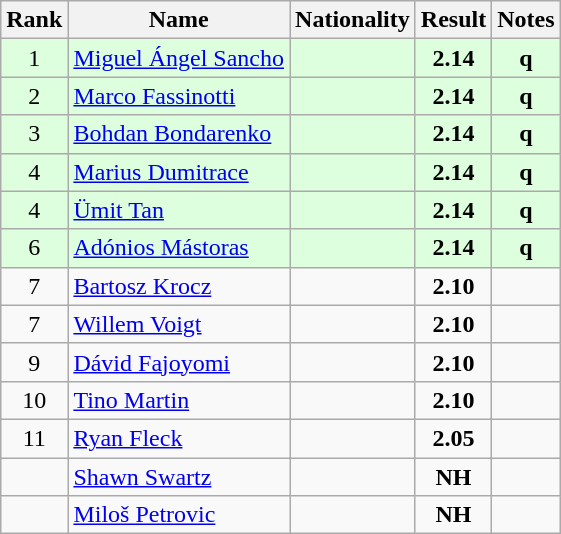<table class="wikitable sortable" style="text-align:center">
<tr>
<th>Rank</th>
<th>Name</th>
<th>Nationality</th>
<th>Result</th>
<th>Notes</th>
</tr>
<tr bgcolor=ddffdd>
<td>1</td>
<td align=left><a href='#'>Miguel Ángel Sancho</a></td>
<td align=left></td>
<td><strong>2.14</strong></td>
<td><strong>q</strong></td>
</tr>
<tr bgcolor=ddffdd>
<td>2</td>
<td align=left><a href='#'>Marco Fassinotti</a></td>
<td align=left></td>
<td><strong>2.14</strong></td>
<td><strong>q</strong></td>
</tr>
<tr bgcolor=ddffdd>
<td>3</td>
<td align=left><a href='#'>Bohdan Bondarenko</a></td>
<td align=left></td>
<td><strong>2.14</strong></td>
<td><strong>q</strong></td>
</tr>
<tr bgcolor=ddffdd>
<td>4</td>
<td align=left><a href='#'>Marius Dumitrace</a></td>
<td align=left></td>
<td><strong>2.14</strong></td>
<td><strong>q</strong></td>
</tr>
<tr bgcolor=ddffdd>
<td>4</td>
<td align=left><a href='#'>Ümit Tan</a></td>
<td align=left></td>
<td><strong>2.14</strong></td>
<td><strong>q</strong></td>
</tr>
<tr bgcolor=ddffdd>
<td>6</td>
<td align=left><a href='#'>Adónios Mástoras</a></td>
<td align=left></td>
<td><strong>2.14</strong></td>
<td><strong>q</strong></td>
</tr>
<tr>
<td>7</td>
<td align=left><a href='#'>Bartosz Krocz</a></td>
<td align=left></td>
<td><strong>2.10</strong></td>
<td></td>
</tr>
<tr>
<td>7</td>
<td align=left><a href='#'>Willem Voigt</a></td>
<td align=left></td>
<td><strong>2.10</strong></td>
<td></td>
</tr>
<tr>
<td>9</td>
<td align=left><a href='#'>Dávid Fajoyomi</a></td>
<td align=left></td>
<td><strong>2.10</strong></td>
<td></td>
</tr>
<tr>
<td>10</td>
<td align=left><a href='#'>Tino Martin</a></td>
<td align=left></td>
<td><strong>2.10</strong></td>
<td></td>
</tr>
<tr>
<td>11</td>
<td align=left><a href='#'>Ryan Fleck</a></td>
<td align=left></td>
<td><strong>2.05</strong></td>
<td></td>
</tr>
<tr>
<td></td>
<td align=left><a href='#'>Shawn Swartz</a></td>
<td align=left></td>
<td><strong>NH</strong></td>
<td></td>
</tr>
<tr>
<td></td>
<td align=left><a href='#'>Miloš Petrovic</a></td>
<td align=left></td>
<td><strong>NH</strong></td>
<td></td>
</tr>
</table>
